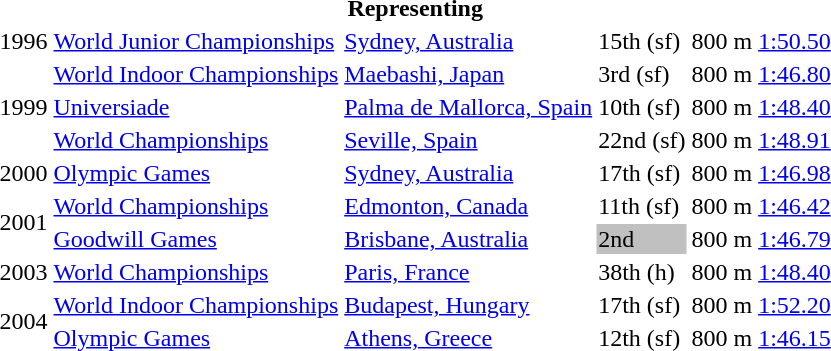<table>
<tr>
<th colspan="6">Representing </th>
</tr>
<tr>
<td>1996</td>
<td><a href='#'>World Junior Championships</a></td>
<td><a href='#'>Sydney, Australia</a></td>
<td>15th (sf)</td>
<td>800 m</td>
<td><a href='#'>1:50.50</a></td>
</tr>
<tr>
<td rowspan=3>1999</td>
<td><a href='#'>World Indoor Championships</a></td>
<td><a href='#'>Maebashi, Japan</a></td>
<td>3rd (sf)</td>
<td>800 m</td>
<td><a href='#'>1:46.80</a></td>
</tr>
<tr>
<td><a href='#'>Universiade</a></td>
<td><a href='#'>Palma de Mallorca, Spain</a></td>
<td>10th (sf)</td>
<td>800 m</td>
<td><a href='#'>1:48.40</a></td>
</tr>
<tr>
<td><a href='#'>World Championships</a></td>
<td><a href='#'>Seville, Spain</a></td>
<td>22nd (sf)</td>
<td>800 m</td>
<td><a href='#'>1:48.91</a></td>
</tr>
<tr>
<td>2000</td>
<td><a href='#'>Olympic Games</a></td>
<td><a href='#'>Sydney, Australia</a></td>
<td>17th (sf)</td>
<td>800 m</td>
<td><a href='#'>1:46.98</a></td>
</tr>
<tr>
<td rowspan=2>2001</td>
<td><a href='#'>World Championships</a></td>
<td><a href='#'>Edmonton, Canada</a></td>
<td>11th (sf)</td>
<td>800 m</td>
<td><a href='#'>1:46.42</a></td>
</tr>
<tr>
<td><a href='#'>Goodwill Games</a></td>
<td><a href='#'>Brisbane, Australia</a></td>
<td bgcolor=silver>2nd</td>
<td>800 m</td>
<td><a href='#'>1:46.79</a></td>
</tr>
<tr>
<td>2003</td>
<td><a href='#'>World Championships</a></td>
<td><a href='#'>Paris, France</a></td>
<td>38th (h)</td>
<td>800 m</td>
<td><a href='#'>1:48.40</a></td>
</tr>
<tr>
<td rowspan=2>2004</td>
<td><a href='#'>World Indoor Championships</a></td>
<td><a href='#'>Budapest, Hungary</a></td>
<td>17th (sf)</td>
<td>800 m</td>
<td><a href='#'>1:52.20</a></td>
</tr>
<tr>
<td><a href='#'>Olympic Games</a></td>
<td><a href='#'>Athens, Greece</a></td>
<td>12th (sf)</td>
<td>800 m</td>
<td><a href='#'>1:46.15</a></td>
</tr>
</table>
